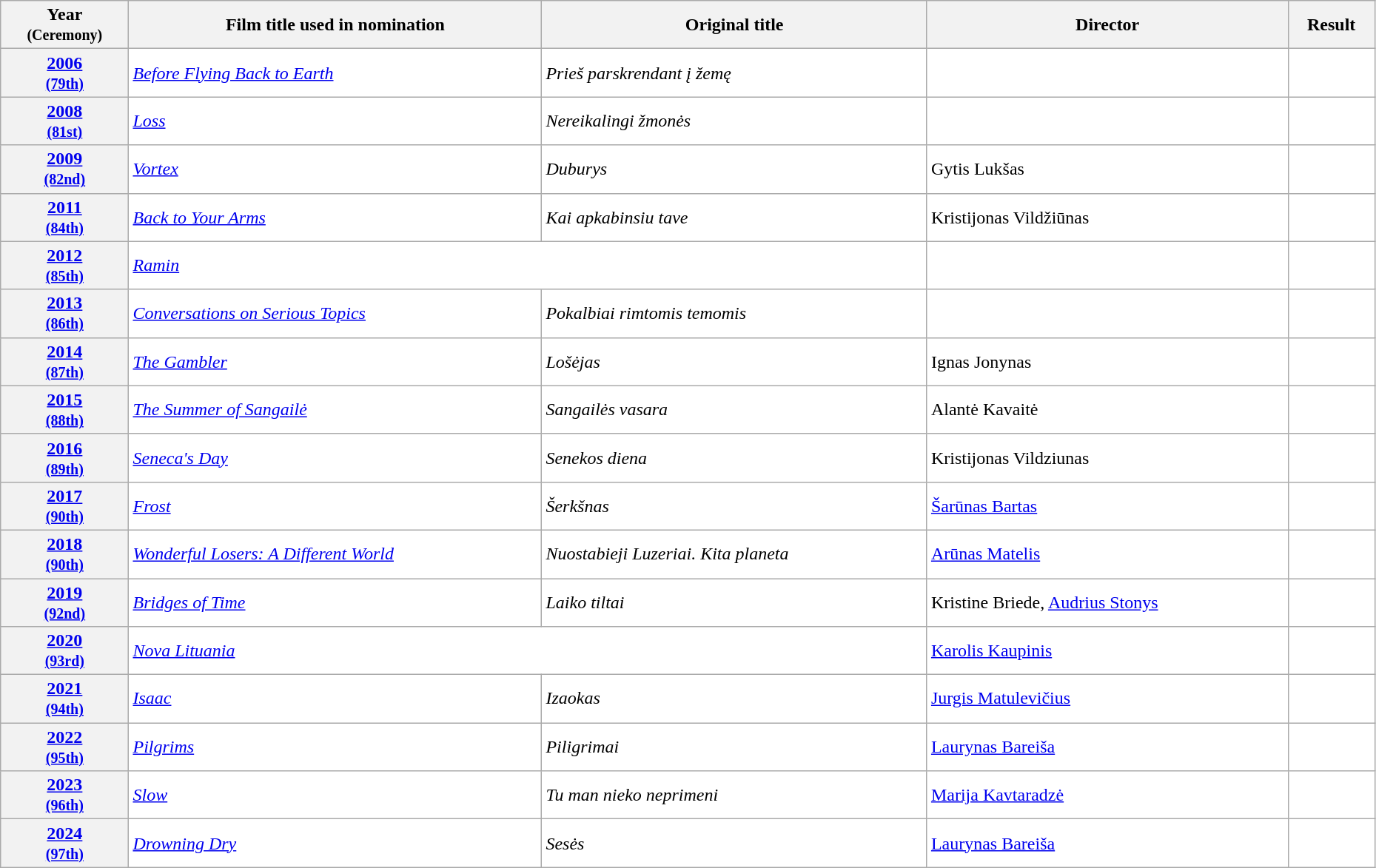<table class="wikitable sortable" width="98%" style="background:#ffffff;">
<tr>
<th>Year<br><small>(Ceremony)</small></th>
<th>Film title used in nomination</th>
<th>Original title</th>
<th>Director</th>
<th>Result</th>
</tr>
<tr>
<th align="center"><a href='#'>2006</a><br><small><a href='#'>(79th)</a></small></th>
<td><em><a href='#'>Before Flying Back to Earth</a></em></td>
<td><em>Prieš parskrendant į žemę</em></td>
<td></td>
<td></td>
</tr>
<tr>
<th align="center"><a href='#'>2008</a><br><small><a href='#'>(81st)</a></small></th>
<td><em><a href='#'>Loss</a></em></td>
<td><em>Nereikalingi žmonės</em></td>
<td></td>
<td></td>
</tr>
<tr>
<th align="center"><a href='#'>2009</a><br><small><a href='#'>(82nd)</a></small></th>
<td><em><a href='#'>Vortex</a></em></td>
<td><em>Duburys</em></td>
<td>Gytis Lukšas</td>
<td></td>
</tr>
<tr>
<th align="center"><a href='#'>2011</a><br><small><a href='#'>(84th)</a></small></th>
<td><em><a href='#'>Back to Your Arms</a></em></td>
<td><em>Kai apkabinsiu tave</em></td>
<td>Kristijonas Vildžiūnas</td>
<td></td>
</tr>
<tr>
<th align="center"><a href='#'>2012</a><br><small><a href='#'>(85th)</a></small></th>
<td colspan="2"><em><a href='#'>Ramin</a></em></td>
<td></td>
<td></td>
</tr>
<tr>
<th align="center"><a href='#'>2013</a><br><small><a href='#'>(86th)</a></small></th>
<td><em><a href='#'>Conversations on Serious Topics</a></em></td>
<td><em>Pokalbiai rimtomis temomis</em></td>
<td></td>
<td></td>
</tr>
<tr>
<th align="center"><a href='#'>2014</a><br><small><a href='#'>(87th)</a></small></th>
<td><em><a href='#'>The Gambler</a></em></td>
<td><em>Lošėjas</em></td>
<td>Ignas Jonynas</td>
<td></td>
</tr>
<tr>
<th align="center"><a href='#'>2015</a><br><small><a href='#'>(88th)</a></small></th>
<td><em><a href='#'>The Summer of Sangailė</a></em></td>
<td><em>Sangailės vasara</em></td>
<td>Alantė Kavaitė</td>
<td></td>
</tr>
<tr>
<th align="center"><a href='#'>2016</a><br><small><a href='#'>(89th)</a></small></th>
<td><em><a href='#'>Seneca's Day</a></em></td>
<td><em>Senekos diena</em></td>
<td>Kristijonas Vildziunas</td>
<td></td>
</tr>
<tr>
<th align="center"><a href='#'>2017</a><br><small><a href='#'>(90th)</a></small></th>
<td><em><a href='#'>Frost</a></em></td>
<td><em>Šerkšnas</em></td>
<td><a href='#'>Šarūnas Bartas</a></td>
<td></td>
</tr>
<tr>
<th align="center"><a href='#'>2018</a><br><small><a href='#'>(90th)</a></small></th>
<td><em><a href='#'>Wonderful Losers: A Different World</a></em></td>
<td><em>Nuostabieji Luzeriai. Kita planeta</em></td>
<td><a href='#'>Arūnas Matelis</a></td>
<td></td>
</tr>
<tr>
<th align="center"><a href='#'>2019</a><br><small><a href='#'>(92nd)</a></small></th>
<td><em><a href='#'>Bridges of Time</a></em></td>
<td><em>Laiko tiltai</em></td>
<td>Kristine Briede, <a href='#'>Audrius Stonys</a></td>
<td></td>
</tr>
<tr>
<th align="center"><a href='#'>2020</a><br><small><a href='#'>(93rd)</a></small></th>
<td colspan="2"><em><a href='#'>Nova Lituania</a></em></td>
<td><a href='#'>Karolis Kaupinis</a></td>
<td></td>
</tr>
<tr>
<th align="center"><a href='#'>2021</a><br><small><a href='#'>(94th)</a></small></th>
<td><em><a href='#'>Isaac</a></em></td>
<td><em>Izaokas</em></td>
<td><a href='#'>Jurgis Matulevičius</a></td>
<td></td>
</tr>
<tr>
<th align="center"><a href='#'>2022</a><br><small><a href='#'>(95th)</a></small></th>
<td><em><a href='#'>Pilgrims</a></em></td>
<td><em>Piligrimai</em></td>
<td><a href='#'>Laurynas Bareiša</a></td>
<td></td>
</tr>
<tr>
<th align="center"><a href='#'>2023</a><br><small><a href='#'>(96th)</a></small></th>
<td><em><a href='#'>Slow</a></em></td>
<td><em>Tu man nieko neprimeni</em></td>
<td><a href='#'>Marija Kavtaradzė</a></td>
<td></td>
</tr>
<tr>
<th align="center"><a href='#'>2024</a><br><small><a href='#'>(97th)</a></small></th>
<td><em><a href='#'>Drowning Dry</a></em></td>
<td><em>Sesės</em></td>
<td><a href='#'>Laurynas Bareiša</a></td>
<td></td>
</tr>
</table>
